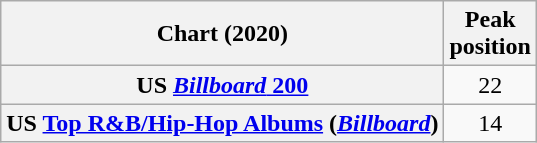<table class="wikitable sortable plainrowheaders" style="text-align:center">
<tr>
<th scope="col">Chart (2020)</th>
<th scope="col">Peak<br>position</th>
</tr>
<tr>
<th scope="row">US <a href='#'><em>Billboard</em> 200</a></th>
<td>22</td>
</tr>
<tr>
<th scope="row">US <a href='#'>Top R&B/Hip-Hop Albums</a> (<em><a href='#'>Billboard</a></em>)</th>
<td>14</td>
</tr>
</table>
